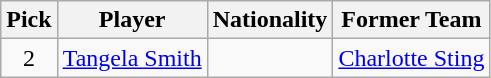<table class="wikitable">
<tr>
<th>Pick</th>
<th>Player</th>
<th>Nationality</th>
<th>Former Team</th>
</tr>
<tr align="center">
<td>2</td>
<td><a href='#'>Tangela Smith</a></td>
<td></td>
<td><a href='#'>Charlotte Sting</a></td>
</tr>
</table>
